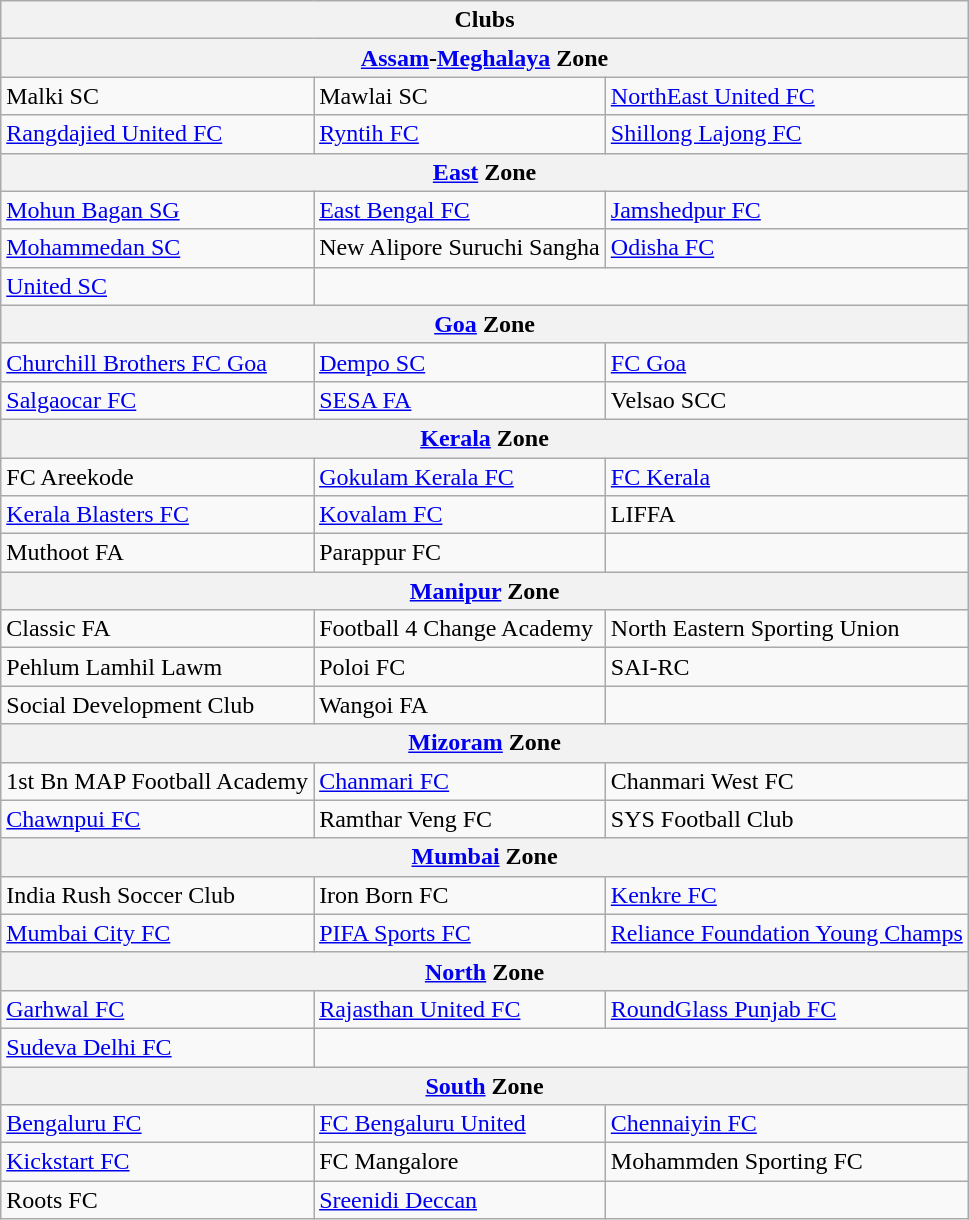<table class="wikitable sortable">
<tr>
<th colspan="3">Clubs</th>
</tr>
<tr>
<th colspan="3"><a href='#'>Assam</a>-<a href='#'>Meghalaya</a> Zone</th>
</tr>
<tr>
<td>Malki SC</td>
<td>Mawlai SC</td>
<td><a href='#'>NorthEast United FC</a></td>
</tr>
<tr>
<td><a href='#'>Rangdajied United FC</a></td>
<td><a href='#'>Ryntih FC</a></td>
<td><a href='#'>Shillong Lajong FC</a></td>
</tr>
<tr>
<th colspan="3"><a href='#'>East</a> Zone</th>
</tr>
<tr>
<td><a href='#'>Mohun Bagan SG</a></td>
<td><a href='#'>East Bengal FC</a></td>
<td><a href='#'>Jamshedpur FC</a></td>
</tr>
<tr>
<td><a href='#'>Mohammedan SC</a></td>
<td>New Alipore Suruchi Sangha</td>
<td><a href='#'>Odisha FC</a></td>
</tr>
<tr>
<td><a href='#'>United SC</a></td>
<td colspan="2"></td>
</tr>
<tr>
<th colspan="3"><a href='#'>Goa</a> Zone</th>
</tr>
<tr>
<td><a href='#'>Churchill Brothers FC Goa</a></td>
<td><a href='#'>Dempo SC</a></td>
<td><a href='#'>FC Goa</a></td>
</tr>
<tr>
<td><a href='#'>Salgaocar FC</a></td>
<td><a href='#'>SESA FA</a></td>
<td>Velsao SCC</td>
</tr>
<tr>
<th colspan="3"><a href='#'>Kerala</a> Zone</th>
</tr>
<tr>
<td>FC Areekode</td>
<td><a href='#'>Gokulam Kerala FC</a></td>
<td><a href='#'>FC Kerala</a></td>
</tr>
<tr>
<td><a href='#'>Kerala Blasters FC</a></td>
<td><a href='#'>Kovalam FC</a></td>
<td>LIFFA</td>
</tr>
<tr>
<td>Muthoot FA</td>
<td>Parappur FC</td>
<td></td>
</tr>
<tr>
<th colspan="3"><a href='#'>Manipur</a> Zone</th>
</tr>
<tr>
<td>Classic FA</td>
<td>Football 4 Change Academy</td>
<td>North Eastern Sporting Union</td>
</tr>
<tr>
<td>Pehlum Lamhil Lawm</td>
<td>Poloi FC</td>
<td>SAI-RC</td>
</tr>
<tr>
<td>Social Development Club</td>
<td>Wangoi FA</td>
<td></td>
</tr>
<tr>
<th colspan="3"><a href='#'>Mizoram</a> Zone</th>
</tr>
<tr>
<td>1st Bn MAP Football Academy</td>
<td><a href='#'>Chanmari FC</a></td>
<td>Chanmari West FC</td>
</tr>
<tr>
<td><a href='#'>Chawnpui FC</a></td>
<td>Ramthar Veng FC</td>
<td>SYS Football Club</td>
</tr>
<tr>
<th colspan="3"><a href='#'>Mumbai</a> Zone</th>
</tr>
<tr>
<td>India Rush Soccer Club</td>
<td>Iron Born FC</td>
<td><a href='#'>Kenkre FC</a></td>
</tr>
<tr>
<td><a href='#'>Mumbai City FC</a></td>
<td><a href='#'>PIFA Sports FC</a></td>
<td><a href='#'>Reliance Foundation Young Champs</a></td>
</tr>
<tr>
<th colspan="3"><a href='#'>North</a> Zone</th>
</tr>
<tr>
<td><a href='#'>Garhwal FC</a></td>
<td><a href='#'>Rajasthan United FC</a></td>
<td><a href='#'>RoundGlass Punjab FC</a></td>
</tr>
<tr>
<td><a href='#'>Sudeva Delhi FC</a></td>
<td colspan="2"></td>
</tr>
<tr>
<th colspan="3"><a href='#'>South</a> Zone</th>
</tr>
<tr>
<td><a href='#'>Bengaluru FC</a></td>
<td><a href='#'>FC Bengaluru United</a></td>
<td><a href='#'>Chennaiyin FC</a></td>
</tr>
<tr>
<td><a href='#'>Kickstart FC</a></td>
<td>FC Mangalore</td>
<td>Mohammden Sporting FC</td>
</tr>
<tr>
<td>Roots FC</td>
<td><a href='#'>Sreenidi Deccan</a></td>
<td></td>
</tr>
</table>
